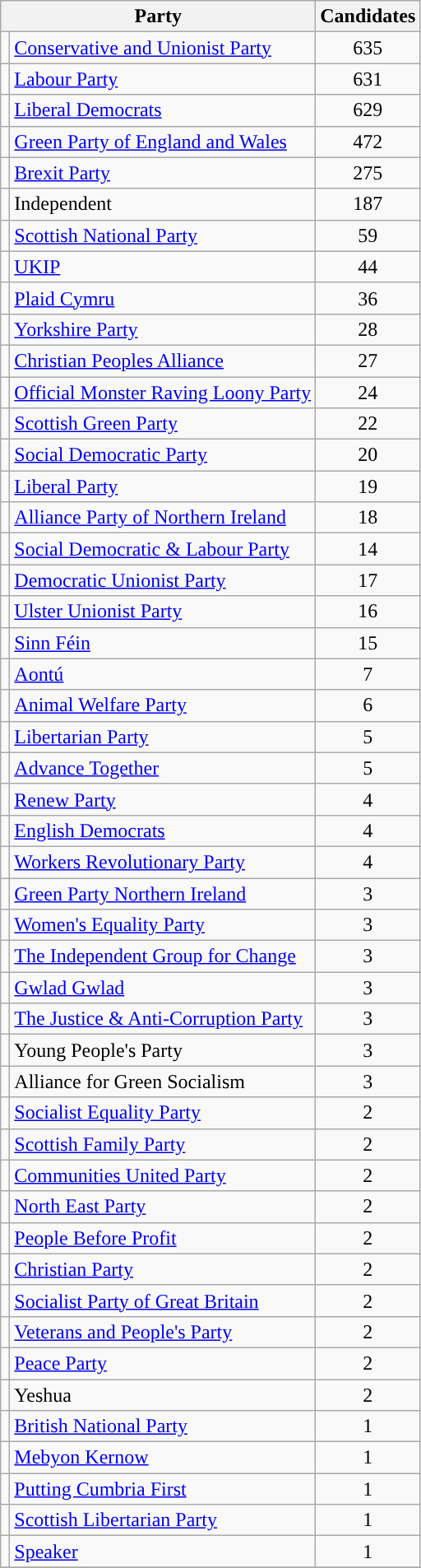<table class="wikitable sortable">
<tr>
<th colspan="2" style="vertical-align:top;">Party</th>
<th style="vertical-align:top;">Candidates</th>
</tr>
<tr>
<td style="color:inherit;background:"></td>
<td><a href='#'>Conservative and Unionist Party</a></td>
<td style="text-align:center;">635</td>
</tr>
<tr>
<td style="color:inherit;background:"></td>
<td><a href='#'>Labour Party</a></td>
<td style="text-align:center;">631</td>
</tr>
<tr>
<td style="color:inherit;background:"></td>
<td><a href='#'>Liberal Democrats</a></td>
<td style="text-align:center;">629</td>
</tr>
<tr>
<td style="color:inherit;background:"></td>
<td><a href='#'>Green Party of England and Wales</a></td>
<td style="text-align:center;">472</td>
</tr>
<tr>
<td style="color:inherit;background:"></td>
<td><a href='#'>Brexit Party</a></td>
<td style="text-align:center;">275</td>
</tr>
<tr>
<td style="color:inherit;background:"></td>
<td>Independent</td>
<td style="text-align:center;">187</td>
</tr>
<tr>
<td style="color:inherit;background:"></td>
<td><a href='#'>Scottish National Party</a></td>
<td style="text-align:center;">59</td>
</tr>
<tr>
<td style="color:inherit;background:"></td>
<td><a href='#'>UKIP</a></td>
<td style="text-align:center;">44</td>
</tr>
<tr>
<td style="color:inherit;background:"></td>
<td><a href='#'>Plaid Cymru</a></td>
<td style="text-align:center;">36</td>
</tr>
<tr>
<td style="color:inherit;background:"></td>
<td><a href='#'>Yorkshire Party</a></td>
<td style="text-align:center;">28</td>
</tr>
<tr>
<td style="color:inherit;background:"></td>
<td><a href='#'>Christian Peoples Alliance</a></td>
<td style="text-align:center;">27</td>
</tr>
<tr>
<td style="color:inherit;background:"></td>
<td><a href='#'>Official Monster Raving Loony Party</a></td>
<td style="text-align:center;">24</td>
</tr>
<tr>
<td style="color:inherit;background:"></td>
<td><a href='#'>Scottish Green Party</a></td>
<td style="text-align:center;">22</td>
</tr>
<tr>
<td style="color:inherit;background:"></td>
<td><a href='#'>Social Democratic Party</a></td>
<td style="text-align:center;">20</td>
</tr>
<tr>
<td style="color:inherit;background:"></td>
<td><a href='#'>Liberal Party</a></td>
<td style="text-align:center;">19</td>
</tr>
<tr>
<td style="color:inherit;background:"></td>
<td><a href='#'>Alliance Party of Northern Ireland</a></td>
<td style="text-align:center;">18</td>
</tr>
<tr>
<td style="color:inherit;background:"></td>
<td><a href='#'>Social Democratic & Labour Party</a></td>
<td style="text-align:center;">14</td>
</tr>
<tr>
<td style="color:inherit;background:"></td>
<td><a href='#'>Democratic Unionist Party</a></td>
<td style="text-align:center;">17</td>
</tr>
<tr>
<td style="color:inherit;background:"></td>
<td><a href='#'>Ulster Unionist Party</a></td>
<td style="text-align:center;">16</td>
</tr>
<tr>
<td style="color:inherit;background:"></td>
<td><a href='#'>Sinn Féin</a></td>
<td style="text-align:center;">15</td>
</tr>
<tr>
<td style="color:inherit;background:"></td>
<td><a href='#'>Aontú</a></td>
<td style="text-align:center;">7</td>
</tr>
<tr>
<td style="color:inherit;background:"></td>
<td><a href='#'>Animal Welfare Party</a></td>
<td style="text-align:center;">6</td>
</tr>
<tr>
<td style="color:inherit;background:"></td>
<td><a href='#'>Libertarian Party</a></td>
<td style="text-align:center;">5</td>
</tr>
<tr>
<td style="color:inherit;background:"></td>
<td><a href='#'>Advance Together</a></td>
<td style="text-align:center;">5</td>
</tr>
<tr>
<td style="color:inherit;background:"></td>
<td><a href='#'>Renew Party</a></td>
<td style="text-align:center;">4</td>
</tr>
<tr>
<td style="color:inherit;background:"></td>
<td><a href='#'>English Democrats</a></td>
<td style="text-align:center;">4</td>
</tr>
<tr>
<td style="color:inherit;background:"></td>
<td><a href='#'>Workers Revolutionary Party</a></td>
<td style="text-align:center;">4</td>
</tr>
<tr>
<td style="color:inherit;background:"></td>
<td><a href='#'>Green Party Northern Ireland</a></td>
<td style="text-align:center;">3</td>
</tr>
<tr>
<td style="color:inherit;background:"></td>
<td><a href='#'>Women's Equality Party</a></td>
<td style="text-align:center;">3</td>
</tr>
<tr>
<td style="color:inherit;background:"></td>
<td><a href='#'>The Independent Group for Change</a></td>
<td style="text-align:center;">3</td>
</tr>
<tr>
<td style="color:inherit;background:"></td>
<td><a href='#'>Gwlad Gwlad</a></td>
<td style="text-align:center;">3</td>
</tr>
<tr>
<td style="color:inherit;background:"></td>
<td><a href='#'>The Justice & Anti-Corruption Party</a></td>
<td style="text-align:center;">3</td>
</tr>
<tr>
<td style="color:inherit;background:"></td>
<td>Young People's Party</td>
<td style="text-align:center;">3</td>
</tr>
<tr>
<td style="color:inherit;background:"></td>
<td>Alliance for Green Socialism</td>
<td style="text-align:center;">3</td>
</tr>
<tr>
<td style="color:inherit;background:"></td>
<td><a href='#'>Socialist Equality Party</a></td>
<td style="text-align:center;">2</td>
</tr>
<tr>
<td style="color:inherit;background:"></td>
<td><a href='#'>Scottish Family Party</a></td>
<td style="text-align:center;">2</td>
</tr>
<tr>
<td style="color:inherit;background:"></td>
<td><a href='#'>Communities United Party</a></td>
<td style="text-align:center;">2</td>
</tr>
<tr>
<td style="color:inherit;background:"></td>
<td><a href='#'>North East Party</a></td>
<td style="text-align:center;">2</td>
</tr>
<tr>
<td style="color:inherit;background:"></td>
<td><a href='#'>People Before Profit</a></td>
<td style="text-align:center;">2</td>
</tr>
<tr>
<td style="color:inherit;background:"></td>
<td><a href='#'>Christian Party</a></td>
<td style="text-align:center;">2</td>
</tr>
<tr>
<td style="color:inherit;background:"></td>
<td><a href='#'>Socialist Party of Great Britain</a></td>
<td style="text-align:center;">2</td>
</tr>
<tr>
<td style="color:inherit;background:"></td>
<td><a href='#'>Veterans and People's Party</a></td>
<td style="text-align:center;">2</td>
</tr>
<tr>
<td style="color:inherit;background:"></td>
<td><a href='#'>Peace Party</a></td>
<td style="text-align:center;">2</td>
</tr>
<tr>
<td style="color:inherit;background:"></td>
<td>Yeshua</td>
<td style="text-align:center;">2</td>
</tr>
<tr>
<td style="color:inherit;background:"></td>
<td><a href='#'>British National Party</a></td>
<td style="text-align:center;">1</td>
</tr>
<tr>
<td style="color:inherit;background:"></td>
<td><a href='#'>Mebyon Kernow</a></td>
<td style="text-align:center;">1</td>
</tr>
<tr>
<td style="color:inherit;background:"></td>
<td><a href='#'>Putting Cumbria First</a></td>
<td style="text-align:center;">1</td>
</tr>
<tr>
<td style="color:inherit;background:"></td>
<td><a href='#'>Scottish Libertarian Party</a></td>
<td style="text-align:center;">1</td>
</tr>
<tr>
<td style="color:inherit;background:"></td>
<td><a href='#'>Speaker</a></td>
<td style="text-align:center;">1</td>
</tr>
<tr>
</tr>
</table>
